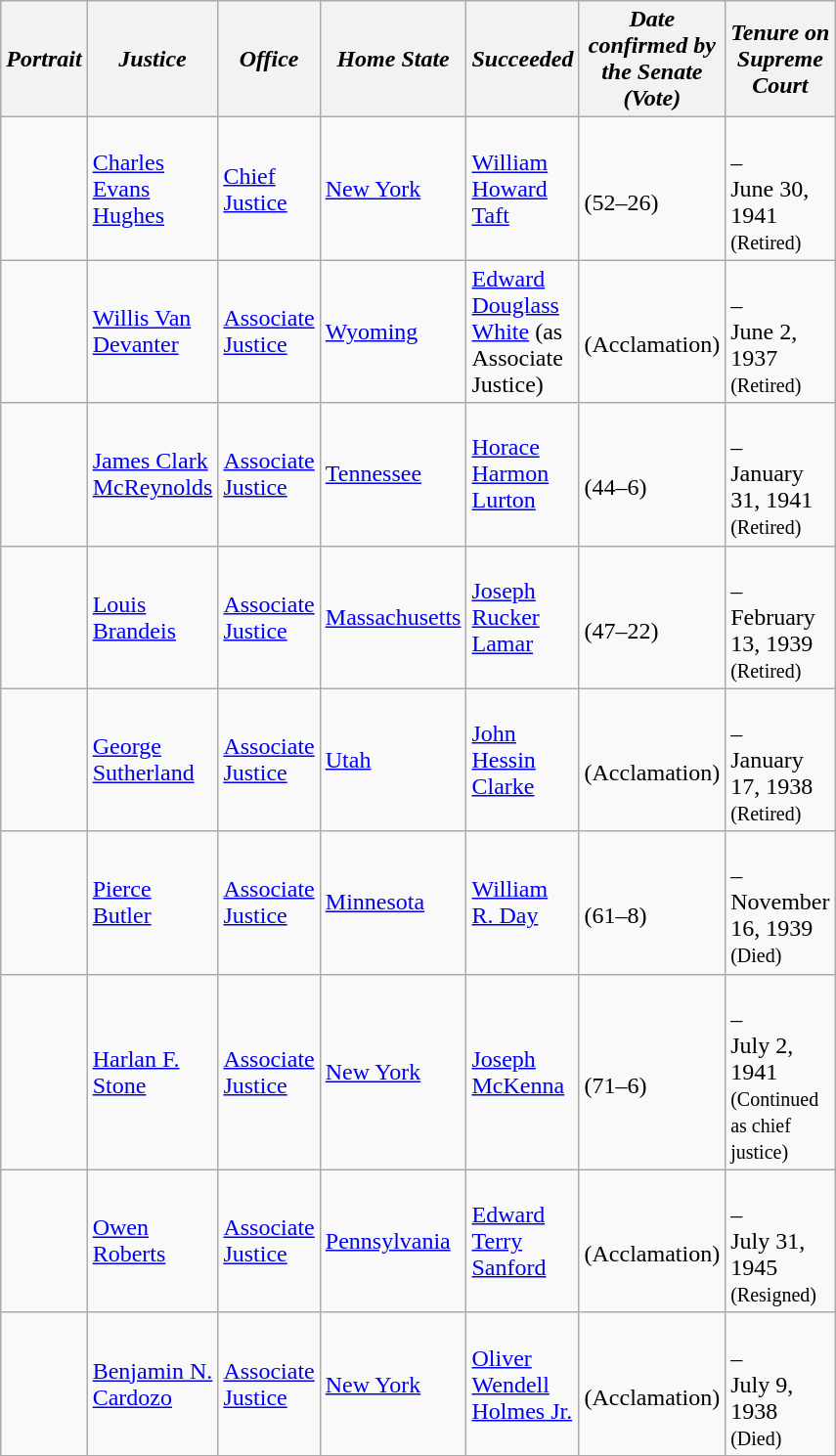<table class="wikitable sortable">
<tr>
<th scope="col" style="width: 10px;"><em>Portrait</em></th>
<th scope="col" style="width: 10px;"><em>Justice</em></th>
<th scope="col" style="width: 10px;"><em>Office</em></th>
<th scope="col" style="width: 10px;"><em>Home State</em></th>
<th scope="col" style="width: 10px;"><em>Succeeded</em></th>
<th scope="col" style="width: 10px;"><em>Date confirmed by the Senate<br>(Vote)</em></th>
<th scope="col" style="width: 10px;"><em>Tenure on Supreme Court</em></th>
</tr>
<tr>
<td></td>
<td><a href='#'>Charles Evans Hughes</a></td>
<td><a href='#'>Chief Justice</a></td>
<td><a href='#'>New York</a></td>
<td><a href='#'>William Howard Taft</a></td>
<td><br>(52–26)</td>
<td><br>–<br>June 30, 1941<br><small>(Retired)</small></td>
</tr>
<tr>
<td></td>
<td><a href='#'>Willis Van Devanter</a></td>
<td><a href='#'>Associate Justice</a></td>
<td><a href='#'>Wyoming</a></td>
<td><a href='#'>Edward Douglass White</a> (as Associate Justice)</td>
<td><br>(Acclamation)</td>
<td><br>–<br>June 2, 1937<br><small>(Retired)</small></td>
</tr>
<tr>
<td></td>
<td><a href='#'>James Clark McReynolds</a></td>
<td><a href='#'>Associate Justice</a></td>
<td><a href='#'>Tennessee</a></td>
<td><a href='#'>Horace Harmon Lurton</a></td>
<td><br>(44–6)</td>
<td><br>–<br>January 31, 1941<br><small>(Retired)</small></td>
</tr>
<tr>
<td></td>
<td><a href='#'>Louis Brandeis</a></td>
<td><a href='#'>Associate Justice</a></td>
<td><a href='#'>Massachusetts</a></td>
<td><a href='#'>Joseph Rucker Lamar</a></td>
<td><br>(47–22)</td>
<td><br>–<br>February 13, 1939<br><small>(Retired)</small></td>
</tr>
<tr>
<td></td>
<td><a href='#'>George Sutherland</a></td>
<td><a href='#'>Associate Justice</a></td>
<td><a href='#'>Utah</a></td>
<td><a href='#'>John Hessin Clarke</a></td>
<td><br>(Acclamation)</td>
<td><br>–<br>January 17, 1938<br><small>(Retired)</small></td>
</tr>
<tr>
<td></td>
<td><a href='#'>Pierce Butler</a></td>
<td><a href='#'>Associate Justice</a></td>
<td><a href='#'>Minnesota</a></td>
<td><a href='#'>William R. Day</a></td>
<td><br>(61–8)</td>
<td><br>–<br>November 16, 1939<br><small>(Died)</small></td>
</tr>
<tr>
<td></td>
<td><a href='#'>Harlan F. Stone</a></td>
<td><a href='#'>Associate Justice</a></td>
<td><a href='#'>New York</a></td>
<td><a href='#'>Joseph McKenna</a></td>
<td><br>(71–6)</td>
<td><br>–<br>July 2, 1941<br><small>(Continued as chief justice)</small></td>
</tr>
<tr>
<td></td>
<td><a href='#'>Owen Roberts</a></td>
<td><a href='#'>Associate Justice</a></td>
<td><a href='#'>Pennsylvania</a></td>
<td><a href='#'>Edward Terry Sanford</a></td>
<td><br>(Acclamation)</td>
<td><br>–<br>July 31, 1945<br><small>(Resigned)</small></td>
</tr>
<tr>
<td></td>
<td><a href='#'>Benjamin N. Cardozo</a></td>
<td><a href='#'>Associate Justice</a></td>
<td><a href='#'>New York</a></td>
<td><a href='#'>Oliver Wendell Holmes Jr.</a></td>
<td><br>(Acclamation)</td>
<td><br>–<br>July 9, 1938<br><small>(Died)</small></td>
</tr>
<tr>
</tr>
</table>
